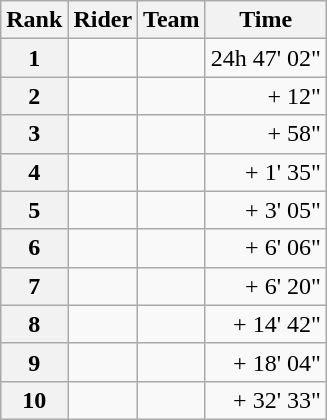<table class="wikitable" margin-bottom:0;">
<tr>
<th scope="col">Rank</th>
<th scope="col">Rider</th>
<th scope="col">Team</th>
<th scope="col">Time</th>
</tr>
<tr>
<th scope="row">1</th>
<td> </td>
<td></td>
<td align="right">24h 47' 02"</td>
</tr>
<tr>
<th scope="row">2</th>
<td></td>
<td></td>
<td align="right">+ 12"</td>
</tr>
<tr>
<th scope="row">3</th>
<td> </td>
<td></td>
<td align="right">+ 58"</td>
</tr>
<tr>
<th scope="row">4</th>
<td></td>
<td></td>
<td align="right">+ 1' 35"</td>
</tr>
<tr>
<th scope="row">5</th>
<td></td>
<td></td>
<td align="right">+ 3' 05"</td>
</tr>
<tr>
<th scope="row">6</th>
<td></td>
<td></td>
<td align="right">+ 6' 06"</td>
</tr>
<tr>
<th scope="row">7</th>
<td></td>
<td></td>
<td align="right">+ 6' 20"</td>
</tr>
<tr>
<th scope="row">8</th>
<td></td>
<td></td>
<td align="right">+ 14' 42"</td>
</tr>
<tr>
<th scope="row">9</th>
<td></td>
<td></td>
<td align="right">+ 18' 04"</td>
</tr>
<tr>
<th scope="row">10</th>
<td></td>
<td></td>
<td align="right">+ 32' 33"</td>
</tr>
</table>
